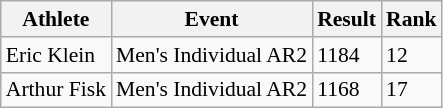<table class="wikitable" style="font-size:90%">
<tr>
<th>Athlete</th>
<th>Event</th>
<th>Result</th>
<th>Rank</th>
</tr>
<tr>
<td>Eric Klein</td>
<td>Men's Individual AR2</td>
<td>1184</td>
<td>12</td>
</tr>
<tr>
<td>Arthur Fisk</td>
<td>Men's Individual AR2</td>
<td>1168</td>
<td>17</td>
</tr>
</table>
